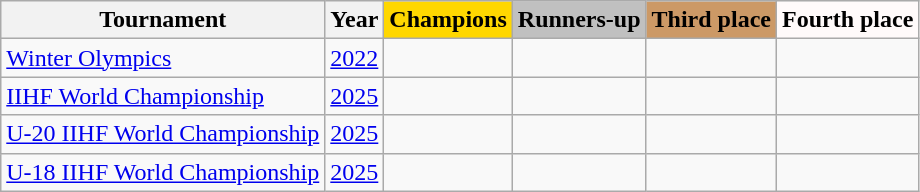<table class="wikitable">
<tr>
<th>Tournament</th>
<th>Year</th>
<th style="background-color:gold;">Champions</th>
<th style="background-color:silver;">Runners-up</th>
<th style="background-color:#c96;">Third place</th>
<th style="background-color:snow;">Fourth place</th>
</tr>
<tr>
<td><a href='#'>Winter Olympics</a></td>
<td> <a href='#'>2022</a></td>
<td></td>
<td></td>
<td></td>
<td></td>
</tr>
<tr>
<td><a href='#'>IIHF World Championship</a></td>
<td> <a href='#'>2025</a></td>
<td></td>
<td></td>
<td></td>
<td></td>
</tr>
<tr>
<td><a href='#'>U-20 IIHF World Championship</a></td>
<td> <a href='#'>2025</a></td>
<td></td>
<td></td>
<td></td>
<td></td>
</tr>
<tr>
<td><a href='#'>U-18 IIHF World Championship</a></td>
<td> <a href='#'>2025</a></td>
<td></td>
<td></td>
<td></td>
<td></td>
</tr>
</table>
